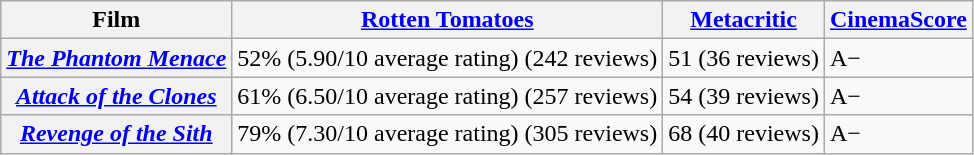<table class="wikitable sortable plainrowheaders">
<tr>
<th scope="col">Film</th>
<th scope="col"><a href='#'>Rotten Tomatoes</a></th>
<th scope="col"><a href='#'>Metacritic</a></th>
<th scope="col"><a href='#'>CinemaScore</a></th>
</tr>
<tr>
<th scope="row"><em><a href='#'>The Phantom Menace</a></em></th>
<td>52% (5.90/10 average rating) (242 reviews)</td>
<td>51 (36 reviews)</td>
<td>A−</td>
</tr>
<tr>
<th scope="row"><em><a href='#'>Attack of the Clones</a></em></th>
<td>61% (6.50/10 average rating) (257 reviews)</td>
<td>54 (39 reviews)</td>
<td>A−</td>
</tr>
<tr>
<th scope="row"><em><a href='#'>Revenge of the Sith</a></em></th>
<td>79% (7.30/10 average rating) (305 reviews)</td>
<td>68 (40 reviews)</td>
<td>A−</td>
</tr>
</table>
